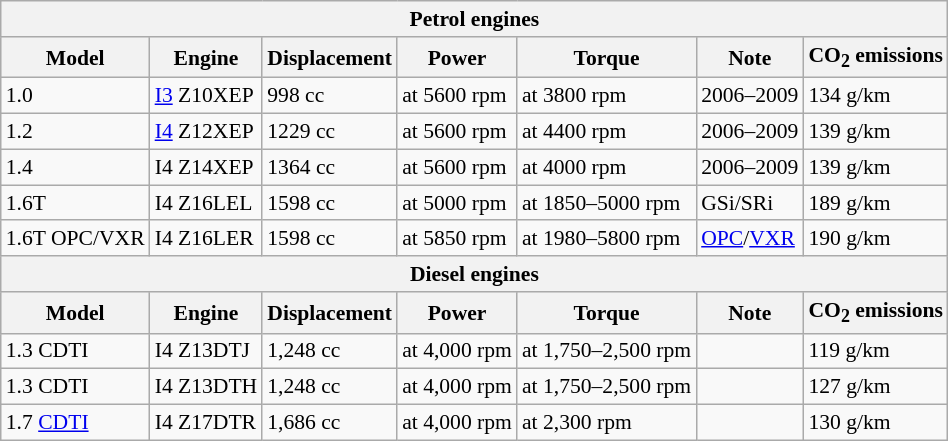<table class="wikitable defaultcenter" style="font-size:90%;">
<tr>
<th colspan=7>Petrol engines</th>
</tr>
<tr style="background:#dcdcdc; vertical-align:middle;">
<th>Model</th>
<th>Engine</th>
<th>Displacement</th>
<th>Power</th>
<th>Torque</th>
<th>Note</th>
<th>CO<sub>2</sub> emissions</th>
</tr>
<tr>
<td>1.0</td>
<td><a href='#'>I3</a> Z10XEP</td>
<td>998 cc</td>
<td> at 5600 rpm</td>
<td> at 3800 rpm</td>
<td>2006–2009</td>
<td>134 g/km</td>
</tr>
<tr>
<td>1.2</td>
<td><a href='#'>I4</a> Z12XEP</td>
<td>1229 cc</td>
<td> at 5600 rpm</td>
<td> at 4400 rpm</td>
<td>2006–2009</td>
<td>139 g/km</td>
</tr>
<tr>
<td>1.4</td>
<td>I4 Z14XEP</td>
<td>1364 cc</td>
<td> at 5600 rpm</td>
<td> at 4000 rpm</td>
<td>2006–2009</td>
<td>139 g/km</td>
</tr>
<tr>
<td>1.6T</td>
<td>I4 Z16LEL</td>
<td>1598 cc</td>
<td> at 5000 rpm</td>
<td> at 1850–5000 rpm</td>
<td>GSi/SRi</td>
<td>189 g/km</td>
</tr>
<tr>
<td>1.6T OPC/VXR</td>
<td>I4 Z16LER</td>
<td>1598 cc</td>
<td> at 5850 rpm</td>
<td> at 1980–5800 rpm</td>
<td><a href='#'>OPC</a>/<a href='#'>VXR</a></td>
<td>190 g/km</td>
</tr>
<tr>
<th colspan=7>Diesel engines</th>
</tr>
<tr style="background:#dcdcdc; vertical-align:middle;">
<th>Model</th>
<th>Engine</th>
<th>Displacement</th>
<th>Power</th>
<th>Torque</th>
<th>Note</th>
<th>CO<sub>2</sub> emissions</th>
</tr>
<tr>
<td>1.3 CDTI</td>
<td>I4 Z13DTJ</td>
<td>1,248 cc</td>
<td> at 4,000 rpm</td>
<td> at 1,750–2,500 rpm</td>
<td></td>
<td>119 g/km</td>
</tr>
<tr>
<td>1.3 CDTI</td>
<td>I4 Z13DTH</td>
<td>1,248 cc</td>
<td> at 4,000 rpm</td>
<td> at 1,750–2,500 rpm</td>
<td></td>
<td>127 g/km</td>
</tr>
<tr>
<td>1.7 <a href='#'>CDTI</a></td>
<td>I4 Z17DTR</td>
<td>1,686 cc</td>
<td> at 4,000 rpm</td>
<td> at 2,300 rpm</td>
<td></td>
<td>130 g/km</td>
</tr>
</table>
